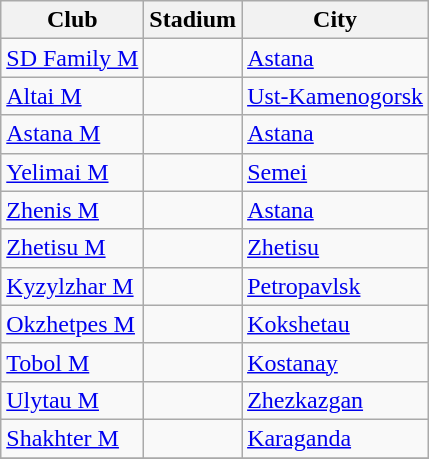<table class="wikitable">
<tr>
<th>Club</th>
<th>Stadium</th>
<th>City</th>
</tr>
<tr>
<td><a href='#'>SD Family М</a></td>
<td></td>
<td><a href='#'>Astana</a></td>
</tr>
<tr>
<td><a href='#'>Altai M</a></td>
<td></td>
<td><a href='#'>Ust-Kamenogorsk</a></td>
</tr>
<tr>
<td><a href='#'>Astana M</a></td>
<td></td>
<td><a href='#'>Astana</a></td>
</tr>
<tr>
<td><a href='#'>Yelimai M</a></td>
<td></td>
<td><a href='#'>Semei</a></td>
</tr>
<tr>
<td><a href='#'>Zhenis M</a></td>
<td></td>
<td><a href='#'>Astana</a></td>
</tr>
<tr>
<td><a href='#'>Zhetisu M</a></td>
<td></td>
<td><a href='#'>Zhetisu</a></td>
</tr>
<tr>
<td><a href='#'>Kyzylzhar M</a></td>
<td></td>
<td><a href='#'>Petropavlsk</a></td>
</tr>
<tr>
<td><a href='#'>Okzhetpes M</a></td>
<td></td>
<td><a href='#'>Kokshetau</a></td>
</tr>
<tr>
<td><a href='#'>Tobol M</a></td>
<td></td>
<td><a href='#'>Kostanay</a></td>
</tr>
<tr>
<td><a href='#'>Ulytau M</a></td>
<td></td>
<td><a href='#'>Zhezkazgan</a></td>
</tr>
<tr>
<td><a href='#'>Shakhter M</a></td>
<td></td>
<td><a href='#'>Karaganda</a></td>
</tr>
<tr>
</tr>
</table>
